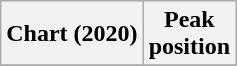<table class="wikitable sortable plainrowheaders" style="text-align:center">
<tr>
<th scope="col">Chart (2020)</th>
<th scope="col">Peak<br> position</th>
</tr>
<tr>
</tr>
</table>
